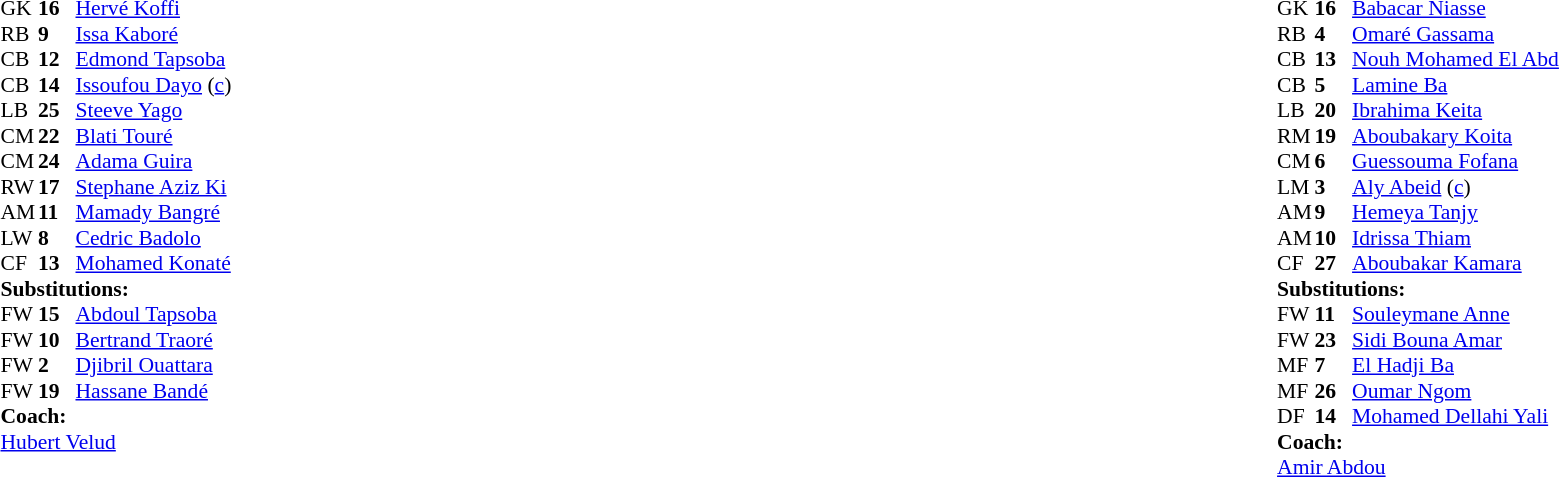<table width="100%">
<tr>
<td valign="top" width="40%"><br><table style="font-size:90%" cellspacing="0" cellpadding="0">
<tr>
<th width=25></th>
<th width=25></th>
</tr>
<tr>
<td>GK</td>
<td><strong>16</strong></td>
<td><a href='#'>Hervé Koffi</a></td>
</tr>
<tr>
<td>RB</td>
<td><strong>9</strong></td>
<td><a href='#'>Issa Kaboré</a></td>
</tr>
<tr>
<td>CB</td>
<td><strong>12</strong></td>
<td><a href='#'>Edmond Tapsoba</a></td>
</tr>
<tr>
<td>CB</td>
<td><strong>14</strong></td>
<td><a href='#'>Issoufou Dayo</a> (<a href='#'>c</a>)</td>
</tr>
<tr>
<td>LB</td>
<td><strong>25</strong></td>
<td><a href='#'>Steeve Yago</a></td>
</tr>
<tr>
<td>CM</td>
<td><strong>22</strong></td>
<td><a href='#'>Blati Touré</a></td>
<td></td>
</tr>
<tr>
<td>CM</td>
<td><strong>24</strong></td>
<td><a href='#'>Adama Guira</a></td>
</tr>
<tr>
<td>RW</td>
<td><strong>17</strong></td>
<td><a href='#'>Stephane Aziz Ki</a></td>
<td></td>
<td></td>
</tr>
<tr>
<td>AM</td>
<td><strong>11</strong></td>
<td><a href='#'>Mamady Bangré</a></td>
<td></td>
<td></td>
</tr>
<tr>
<td>LW</td>
<td><strong>8</strong></td>
<td><a href='#'>Cedric Badolo</a></td>
<td></td>
<td></td>
</tr>
<tr>
<td>CF</td>
<td><strong>13</strong></td>
<td><a href='#'>Mohamed Konaté</a></td>
<td></td>
<td></td>
</tr>
<tr>
<td colspan=3><strong>Substitutions:</strong></td>
</tr>
<tr>
<td>FW</td>
<td><strong>15</strong></td>
<td><a href='#'>Abdoul Tapsoba</a></td>
<td></td>
<td></td>
</tr>
<tr>
<td>FW</td>
<td><strong>10</strong></td>
<td><a href='#'>Bertrand Traoré</a></td>
<td></td>
<td></td>
</tr>
<tr>
<td>FW</td>
<td><strong>2</strong></td>
<td><a href='#'>Djibril Ouattara</a></td>
<td></td>
<td></td>
</tr>
<tr>
<td>FW</td>
<td><strong>19</strong></td>
<td><a href='#'>Hassane Bandé</a></td>
<td></td>
<td></td>
</tr>
<tr>
<td colspan=3><strong>Coach:</strong></td>
</tr>
<tr>
<td colspan=3> <a href='#'>Hubert Velud</a></td>
</tr>
</table>
</td>
<td valign="top"></td>
<td valign="top" width="50%"><br><table style="font-size:90%; margin:auto" cellspacing="0" cellpadding="0">
<tr>
<th width=25></th>
<th width=25></th>
</tr>
<tr>
<td>GK</td>
<td><strong>16</strong></td>
<td><a href='#'>Babacar Niasse</a></td>
</tr>
<tr>
<td>RB</td>
<td><strong>4</strong></td>
<td><a href='#'>Omaré Gassama</a></td>
</tr>
<tr>
<td>CB</td>
<td><strong>13</strong></td>
<td><a href='#'>Nouh Mohamed El Abd</a></td>
<td></td>
</tr>
<tr>
<td>CB</td>
<td><strong>5</strong></td>
<td><a href='#'>Lamine Ba</a></td>
<td></td>
<td></td>
</tr>
<tr>
<td>LB</td>
<td><strong>20</strong></td>
<td><a href='#'>Ibrahima Keita</a></td>
</tr>
<tr>
<td>RM</td>
<td><strong>19</strong></td>
<td><a href='#'>Aboubakary Koita</a></td>
</tr>
<tr>
<td>CM</td>
<td><strong>6</strong></td>
<td><a href='#'>Guessouma Fofana</a></td>
<td></td>
<td></td>
</tr>
<tr>
<td>LM</td>
<td><strong>3</strong></td>
<td><a href='#'>Aly Abeid</a> (<a href='#'>c</a>)</td>
<td></td>
</tr>
<tr>
<td>AM</td>
<td><strong>9</strong></td>
<td><a href='#'>Hemeya Tanjy</a></td>
<td></td>
<td></td>
</tr>
<tr>
<td>AM</td>
<td><strong>10</strong></td>
<td><a href='#'>Idrissa Thiam</a></td>
<td></td>
<td></td>
</tr>
<tr>
<td>CF</td>
<td><strong>27</strong></td>
<td><a href='#'>Aboubakar Kamara</a></td>
<td></td>
<td></td>
</tr>
<tr>
<td colspan=3><strong>Substitutions:</strong></td>
</tr>
<tr>
<td>FW</td>
<td><strong>11</strong></td>
<td><a href='#'>Souleymane Anne</a></td>
<td></td>
<td></td>
</tr>
<tr>
<td>FW</td>
<td><strong>23</strong></td>
<td><a href='#'>Sidi Bouna Amar</a></td>
<td></td>
<td></td>
</tr>
<tr>
<td>MF</td>
<td><strong>7</strong></td>
<td><a href='#'>El Hadji Ba</a></td>
<td></td>
<td></td>
</tr>
<tr>
<td>MF</td>
<td><strong>26</strong></td>
<td><a href='#'>Oumar Ngom</a></td>
<td></td>
<td></td>
</tr>
<tr>
<td>DF</td>
<td><strong>14</strong></td>
<td><a href='#'>Mohamed Dellahi Yali</a></td>
<td></td>
<td></td>
</tr>
<tr>
<td colspan=3><strong>Coach:</strong></td>
</tr>
<tr>
<td colspan=3> <a href='#'>Amir Abdou</a></td>
</tr>
</table>
</td>
</tr>
</table>
